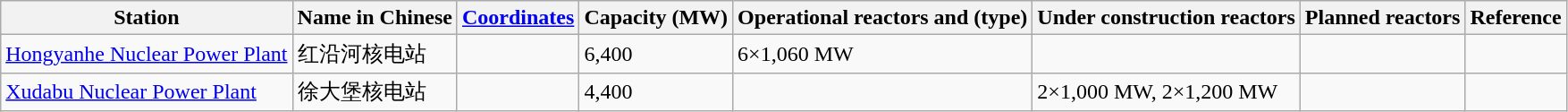<table class="wikitable sortable">
<tr>
<th>Station</th>
<th>Name in Chinese</th>
<th><a href='#'>Coordinates</a></th>
<th>Capacity (MW)</th>
<th>Operational reactors and (type)</th>
<th>Under construction reactors</th>
<th>Planned reactors</th>
<th>Reference</th>
</tr>
<tr>
<td><a href='#'>Hongyanhe Nuclear Power Plant</a></td>
<td>红沿河核电站</td>
<td></td>
<td>6,400</td>
<td>6×1,060 MW</td>
<td></td>
<td></td>
<td></td>
</tr>
<tr>
<td><a href='#'>Xudabu Nuclear Power Plant</a></td>
<td>徐大堡核电站</td>
<td></td>
<td>4,400</td>
<td></td>
<td>2×1,000 MW, 2×1,200 MW</td>
<td></td>
<td></td>
</tr>
</table>
